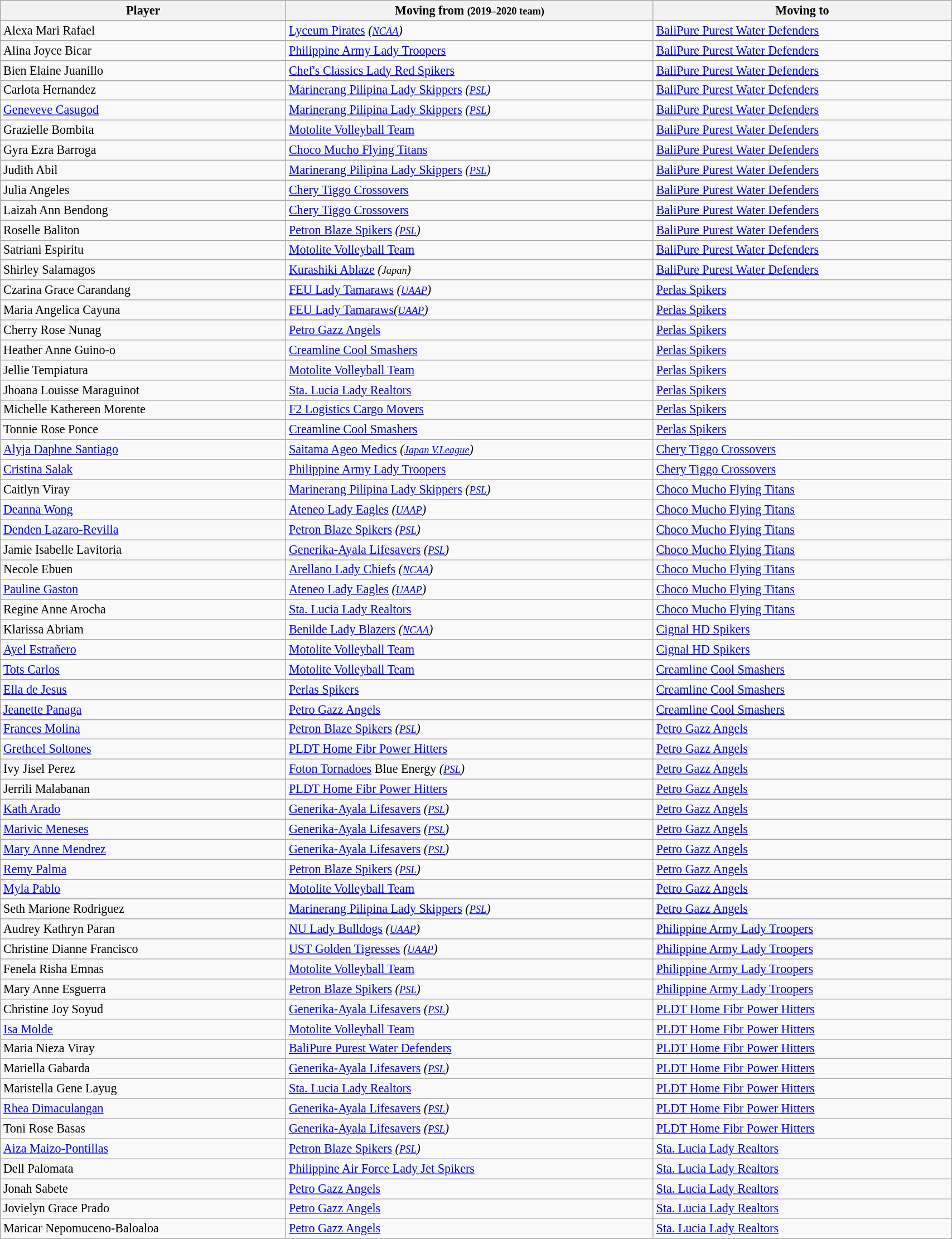<table class="wikitable sortable" style="width:90%; font-size:92%; ">
<tr>
<th>Player</th>
<th>Moving from <small>(2019–2020 team)</small></th>
<th>Moving to</th>
</tr>
<tr>
<td>Alexa Mari Rafael</td>
<td><a href='#'>Lyceum Pirates</a> <em>(<small><a href='#'>NCAA</a></small>)</em></td>
<td><a href='#'>BaliPure Purest Water Defenders</a></td>
</tr>
<tr>
<td>Alina Joyce Bicar</td>
<td><a href='#'>Philippine Army Lady Troopers</a></td>
<td><a href='#'>BaliPure Purest Water Defenders</a></td>
</tr>
<tr>
<td>Bien Elaine Juanillo</td>
<td><a href='#'>Chef's Classics Lady Red Spikers</a></td>
<td><a href='#'>BaliPure Purest Water Defenders</a></td>
</tr>
<tr>
<td>Carlota Hernandez</td>
<td><a href='#'>Marinerang Pilipina Lady Skippers</a> <em>(<small><a href='#'>PSL</a></small>)</em></td>
<td><a href='#'>BaliPure Purest Water Defenders</a></td>
</tr>
<tr>
<td><a href='#'>Geneveve Casugod</a></td>
<td><a href='#'>Marinerang Pilipina Lady Skippers</a> <em>(<small><a href='#'>PSL</a></small>)</em></td>
<td><a href='#'>BaliPure Purest Water Defenders</a></td>
</tr>
<tr>
<td>Grazielle Bombita</td>
<td><a href='#'>Motolite Volleyball Team</a></td>
<td><a href='#'>BaliPure Purest Water Defenders</a></td>
</tr>
<tr>
<td>Gyra Ezra Barroga</td>
<td><a href='#'>Choco Mucho Flying Titans</a></td>
<td><a href='#'>BaliPure Purest Water Defenders</a></td>
</tr>
<tr>
<td>Judith Abil</td>
<td><a href='#'>Marinerang Pilipina Lady Skippers</a> <em>(<small><a href='#'>PSL</a></small>)</em></td>
<td><a href='#'>BaliPure Purest Water Defenders</a></td>
</tr>
<tr>
<td>Julia Angeles</td>
<td><a href='#'>Chery Tiggo Crossovers</a></td>
<td><a href='#'>BaliPure Purest Water Defenders</a></td>
</tr>
<tr>
<td>Laizah Ann Bendong</td>
<td><a href='#'>Chery Tiggo Crossovers</a></td>
<td><a href='#'>BaliPure Purest Water Defenders</a></td>
</tr>
<tr>
<td>Roselle Baliton</td>
<td><a href='#'>Petron Blaze Spikers</a> <em>(<small><a href='#'>PSL</a></small>)</em></td>
<td><a href='#'>BaliPure Purest Water Defenders</a></td>
</tr>
<tr>
<td>Satriani Espiritu</td>
<td><a href='#'>Motolite Volleyball Team</a></td>
<td><a href='#'>BaliPure Purest Water Defenders</a></td>
</tr>
<tr>
<td>Shirley Salamagos</td>
<td><a href='#'>Kurashiki Ablaze</a> <em>(<small>Japan</small>)</em></td>
<td><a href='#'>BaliPure Purest Water Defenders</a></td>
</tr>
<tr>
<td>Czarina Grace Carandang</td>
<td><a href='#'>FEU Lady Tamaraws</a> <em>(<small><a href='#'>UAAP</a></small>)</em></td>
<td><a href='#'>Perlas Spikers</a></td>
</tr>
<tr>
<td>Maria Angelica Cayuna</td>
<td><a href='#'>FEU Lady Tamaraws</a><em>(<small><a href='#'>UAAP</a></small>)</em></td>
<td><a href='#'>Perlas Spikers</a></td>
</tr>
<tr>
<td>Cherry Rose Nunag</td>
<td><a href='#'>Petro Gazz Angels</a></td>
<td><a href='#'>Perlas Spikers</a></td>
</tr>
<tr>
<td>Heather Anne Guino-o</td>
<td><a href='#'>Creamline Cool Smashers</a></td>
<td><a href='#'>Perlas Spikers</a></td>
</tr>
<tr>
<td>Jellie Tempiatura</td>
<td><a href='#'>Motolite Volleyball Team</a></td>
<td><a href='#'>Perlas Spikers</a></td>
</tr>
<tr>
<td>Jhoana Louisse Maraguinot</td>
<td><a href='#'>Sta. Lucia Lady Realtors</a></td>
<td><a href='#'>Perlas Spikers</a></td>
</tr>
<tr>
<td>Michelle Kathereen Morente</td>
<td><a href='#'>F2 Logistics Cargo Movers</a></td>
<td><a href='#'>Perlas Spikers</a></td>
</tr>
<tr>
<td>Tonnie Rose Ponce</td>
<td><a href='#'>Creamline Cool Smashers</a></td>
<td><a href='#'>Perlas Spikers</a></td>
</tr>
<tr>
<td><a href='#'>Alyja Daphne Santiago</a></td>
<td><a href='#'>Saitama Ageo Medics</a> <em>(<small><a href='#'>Japan V.League</a></small>)</em></td>
<td><a href='#'>Chery Tiggo Crossovers</a></td>
</tr>
<tr>
<td><a href='#'>Cristina Salak</a></td>
<td><a href='#'>Philippine Army Lady Troopers</a></td>
<td><a href='#'>Chery Tiggo Crossovers</a></td>
</tr>
<tr>
<td>Caitlyn Viray</td>
<td><a href='#'>Marinerang Pilipina Lady Skippers</a> <em>(<small><a href='#'>PSL</a></small>)</em></td>
<td><a href='#'>Choco Mucho Flying Titans</a></td>
</tr>
<tr>
<td><a href='#'>Deanna Wong</a></td>
<td><a href='#'>Ateneo Lady Eagles</a> <em>(<small><a href='#'>UAAP</a></small>)</em></td>
<td><a href='#'>Choco Mucho Flying Titans</a></td>
</tr>
<tr>
<td><a href='#'>Denden Lazaro-Revilla</a></td>
<td><a href='#'>Petron Blaze Spikers</a> <em>(<small><a href='#'>PSL</a></small>)</em></td>
<td><a href='#'>Choco Mucho Flying Titans</a></td>
</tr>
<tr>
<td>Jamie Isabelle Lavitoria</td>
<td><a href='#'>Generika-Ayala Lifesavers</a> <em>(<small><a href='#'>PSL</a></small>)</em></td>
<td><a href='#'>Choco Mucho Flying Titans</a></td>
</tr>
<tr>
<td>Necole Ebuen</td>
<td><a href='#'>Arellano Lady Chiefs</a> <em>(<small><a href='#'>NCAA</a></small>)</em></td>
<td><a href='#'>Choco Mucho Flying Titans</a></td>
</tr>
<tr>
<td><a href='#'>Pauline Gaston</a></td>
<td><a href='#'>Ateneo Lady Eagles</a> <em>(<small><a href='#'>UAAP</a></small>)</em></td>
<td><a href='#'>Choco Mucho Flying Titans</a></td>
</tr>
<tr>
<td>Regine Anne Arocha</td>
<td><a href='#'>Sta. Lucia Lady Realtors</a></td>
<td><a href='#'>Choco Mucho Flying Titans</a></td>
</tr>
<tr>
<td>Klarissa Abriam</td>
<td><a href='#'>Benilde Lady Blazers</a> <em>(<small><a href='#'>NCAA</a></small>)</em></td>
<td><a href='#'>Cignal HD Spikers</a></td>
</tr>
<tr>
<td><a href='#'>Ayel Estrañero</a></td>
<td><a href='#'>Motolite Volleyball Team</a></td>
<td><a href='#'>Cignal HD Spikers</a></td>
</tr>
<tr>
<td><a href='#'>Tots Carlos</a></td>
<td><a href='#'>Motolite Volleyball Team</a></td>
<td><a href='#'>Creamline Cool Smashers</a></td>
</tr>
<tr>
<td><a href='#'>Ella de Jesus</a></td>
<td><a href='#'>Perlas Spikers</a></td>
<td><a href='#'>Creamline Cool Smashers</a></td>
</tr>
<tr>
<td><a href='#'>Jeanette Panaga</a></td>
<td><a href='#'>Petro Gazz Angels</a></td>
<td><a href='#'>Creamline Cool Smashers</a></td>
</tr>
<tr>
<td><a href='#'>Frances Molina</a></td>
<td><a href='#'>Petron Blaze Spikers</a> <em>(<small><a href='#'>PSL</a></small>)</em></td>
<td><a href='#'>Petro Gazz Angels</a></td>
</tr>
<tr>
<td><a href='#'>Grethcel Soltones</a></td>
<td><a href='#'>PLDT Home Fibr Power Hitters</a></td>
<td><a href='#'>Petro Gazz Angels</a></td>
</tr>
<tr>
<td>Ivy Jisel Perez</td>
<td><a href='#'>Foton Tornadoes</a> Blue Energy <em>(<small><a href='#'>PSL</a></small>)</em></td>
<td><a href='#'>Petro Gazz Angels</a></td>
</tr>
<tr>
<td>Jerrili Malabanan</td>
<td><a href='#'>PLDT Home Fibr Power Hitters</a></td>
<td><a href='#'>Petro Gazz Angels</a></td>
</tr>
<tr>
<td><a href='#'>Kath Arado</a></td>
<td><a href='#'>Generika-Ayala Lifesavers</a> <em>(<small><a href='#'>PSL</a></small>)</em></td>
<td><a href='#'>Petro Gazz Angels</a></td>
</tr>
<tr>
<td><a href='#'>Marivic Meneses</a></td>
<td><a href='#'>Generika-Ayala Lifesavers</a> <em>(<small><a href='#'>PSL</a></small>)</em></td>
<td><a href='#'>Petro Gazz Angels</a></td>
</tr>
<tr>
<td><a href='#'>Mary Anne Mendrez</a></td>
<td><a href='#'>Generika-Ayala Lifesavers</a> <em>(<small><a href='#'>PSL</a></small>)</em></td>
<td><a href='#'>Petro Gazz Angels</a></td>
</tr>
<tr>
<td><a href='#'>Remy Palma</a></td>
<td><a href='#'>Petron Blaze Spikers</a> <em>(<small><a href='#'>PSL</a></small>)</em></td>
<td><a href='#'>Petro Gazz Angels</a></td>
</tr>
<tr>
<td><a href='#'>Myla Pablo</a></td>
<td><a href='#'>Motolite Volleyball Team</a></td>
<td><a href='#'>Petro Gazz Angels</a></td>
</tr>
<tr>
<td>Seth Marione Rodriguez</td>
<td><a href='#'>Marinerang Pilipina Lady Skippers</a> <em>(<small><a href='#'>PSL</a></small>)</em></td>
<td><a href='#'>Petro Gazz Angels</a></td>
</tr>
<tr>
<td>Audrey Kathryn Paran</td>
<td><a href='#'>NU Lady Bulldogs</a> <em>(<small><a href='#'>UAAP</a></small>)</em></td>
<td><a href='#'>Philippine Army Lady Troopers</a></td>
</tr>
<tr>
<td>Christine Dianne Francisco</td>
<td><a href='#'>UST Golden Tigresses</a> <em>(<small><a href='#'>UAAP</a></small>)</em></td>
<td><a href='#'>Philippine Army Lady Troopers</a></td>
</tr>
<tr>
<td>Fenela Risha Emnas</td>
<td><a href='#'>Motolite Volleyball Team</a></td>
<td><a href='#'>Philippine Army Lady Troopers</a></td>
</tr>
<tr>
<td>Mary Anne Esguerra</td>
<td><a href='#'>Petron Blaze Spikers</a> <em>(<small><a href='#'>PSL</a></small>)</em></td>
<td><a href='#'>Philippine Army Lady Troopers</a></td>
</tr>
<tr>
<td>Christine Joy Soyud</td>
<td><a href='#'>Generika-Ayala Lifesavers</a> <em>(<small><a href='#'>PSL</a></small>)</em></td>
<td><a href='#'>PLDT Home Fibr Power Hitters</a></td>
</tr>
<tr>
<td><a href='#'>Isa Molde</a></td>
<td><a href='#'>Motolite Volleyball Team</a></td>
<td><a href='#'>PLDT Home Fibr Power Hitters</a></td>
</tr>
<tr>
<td>Maria Nieza Viray</td>
<td><a href='#'>BaliPure Purest Water Defenders</a></td>
<td><a href='#'>PLDT Home Fibr Power Hitters</a></td>
</tr>
<tr>
<td>Mariella Gabarda</td>
<td><a href='#'>Generika-Ayala Lifesavers</a> <em>(<small><a href='#'>PSL</a></small>)</em></td>
<td><a href='#'>PLDT Home Fibr Power Hitters</a></td>
</tr>
<tr>
<td>Maristella Gene Layug</td>
<td><a href='#'>Sta. Lucia Lady Realtors</a></td>
<td><a href='#'>PLDT Home Fibr Power Hitters</a></td>
</tr>
<tr>
<td><a href='#'>Rhea Dimaculangan</a></td>
<td><a href='#'>Generika-Ayala Lifesavers</a> <em>(<small><a href='#'>PSL</a></small>)</em></td>
<td><a href='#'>PLDT Home Fibr Power Hitters</a></td>
</tr>
<tr>
<td>Toni Rose Basas</td>
<td><a href='#'>Generika-Ayala Lifesavers</a> <em>(<small><a href='#'>PSL</a></small>)</em></td>
<td><a href='#'>PLDT Home Fibr Power Hitters</a></td>
</tr>
<tr>
<td><a href='#'>Aiza Maizo-Pontillas</a></td>
<td><a href='#'>Petron Blaze Spikers</a> <em>(<small><a href='#'>PSL</a></small>)</em></td>
<td><a href='#'>Sta. Lucia Lady Realtors</a></td>
</tr>
<tr>
<td>Dell Palomata</td>
<td><a href='#'>Philippine Air Force Lady Jet Spikers</a></td>
<td><a href='#'>Sta. Lucia Lady Realtors</a></td>
</tr>
<tr>
<td>Jonah Sabete</td>
<td><a href='#'>Petro Gazz Angels</a></td>
<td><a href='#'>Sta. Lucia Lady Realtors</a></td>
</tr>
<tr>
<td>Jovielyn Grace Prado</td>
<td><a href='#'>Petro Gazz Angels</a></td>
<td><a href='#'>Sta. Lucia Lady Realtors</a></td>
</tr>
<tr>
<td>Maricar Nepomuceno-Baloaloa</td>
<td><a href='#'>Petro Gazz Angels</a></td>
<td><a href='#'>Sta. Lucia Lady Realtors</a></td>
</tr>
<tr>
</tr>
</table>
